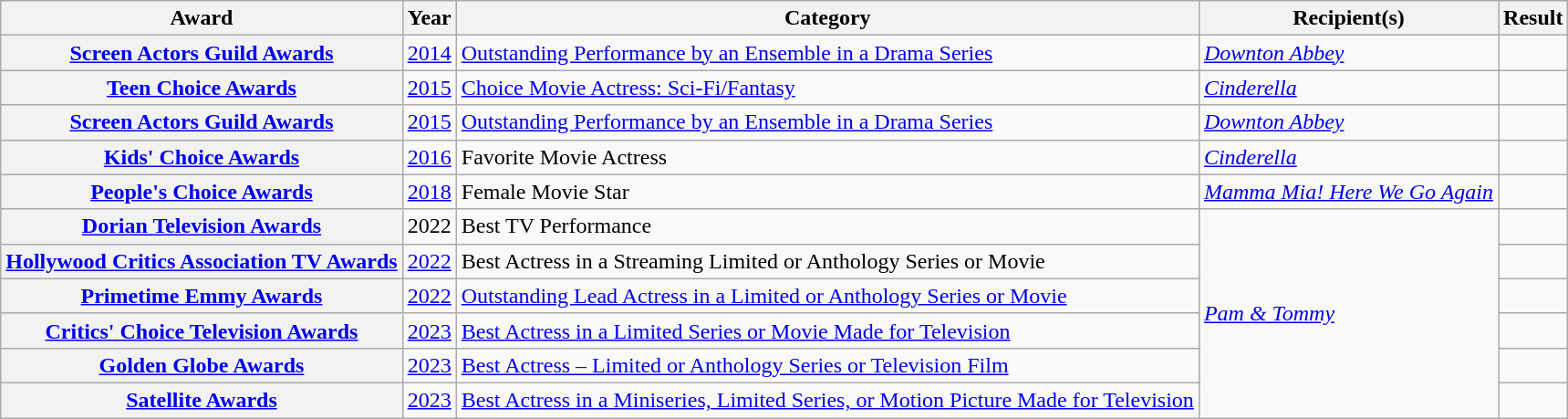<table class="wikitable sortable plainrowheaders col6center">
<tr>
<th scope="col">Award</th>
<th scope="col">Year</th>
<th scope="col">Category</th>
<th scope="col">Recipient(s)</th>
<th scope="col">Result</th>
</tr>
<tr>
<th scope="row"><a href='#'>Screen Actors Guild Awards</a></th>
<td><a href='#'>2014</a></td>
<td><a href='#'>Outstanding Performance by an Ensemble in a Drama Series</a></td>
<td><em><a href='#'>Downton Abbey</a></em></td>
<td></td>
</tr>
<tr>
<th scope="row"><a href='#'>Teen Choice Awards</a></th>
<td><a href='#'>2015</a></td>
<td><a href='#'>Choice Movie Actress: Sci-Fi/Fantasy</a></td>
<td><em><a href='#'>Cinderella</a></em></td>
<td></td>
</tr>
<tr>
<th scope="row"><a href='#'>Screen Actors Guild Awards</a></th>
<td><a href='#'>2015</a></td>
<td><a href='#'>Outstanding Performance by an Ensemble in a Drama Series</a></td>
<td><em><a href='#'>Downton Abbey</a></em></td>
<td></td>
</tr>
<tr>
<th scope="row"><a href='#'>Kids' Choice Awards</a></th>
<td><a href='#'>2016</a></td>
<td>Favorite Movie Actress</td>
<td><em><a href='#'>Cinderella</a></em></td>
<td></td>
</tr>
<tr>
<th scope="row"><a href='#'>People's Choice Awards</a></th>
<td><a href='#'>2018</a></td>
<td>Female Movie Star</td>
<td><em><a href='#'>Mamma Mia! Here We Go Again</a></em></td>
<td></td>
</tr>
<tr>
<th scope="row"><a href='#'>Dorian Television Awards</a></th>
<td>2022</td>
<td>Best TV Performance</td>
<td rowspan="6"><em><a href='#'>Pam & Tommy</a></em></td>
<td></td>
</tr>
<tr>
<th scope="row"><a href='#'>Hollywood Critics Association TV Awards</a></th>
<td><a href='#'>2022</a></td>
<td>Best Actress in a Streaming Limited or Anthology Series or Movie</td>
<td></td>
</tr>
<tr>
<th scope="row"><a href='#'>Primetime Emmy Awards</a></th>
<td><a href='#'>2022</a></td>
<td><a href='#'>Outstanding Lead Actress in a Limited or Anthology Series or Movie</a></td>
<td></td>
</tr>
<tr>
<th scope="row"><a href='#'>Critics' Choice Television Awards</a></th>
<td><a href='#'>2023</a></td>
<td><a href='#'>Best Actress in a Limited Series or Movie Made for Television</a></td>
<td></td>
</tr>
<tr>
<th scope="row"><a href='#'>Golden Globe Awards</a></th>
<td><a href='#'>2023</a></td>
<td><a href='#'>Best Actress – Limited or Anthology Series or Television Film</a></td>
<td></td>
</tr>
<tr>
<th scope="row"><a href='#'>Satellite Awards</a></th>
<td><a href='#'>2023</a></td>
<td><a href='#'>Best Actress in a Miniseries, Limited Series, or Motion Picture Made for Television</a></td>
<td></td>
</tr>
</table>
